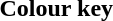<table class="toccolours">
<tr>
<th>Colour key<br></th>
</tr>
<tr>
<td><br>

</td>
</tr>
</table>
